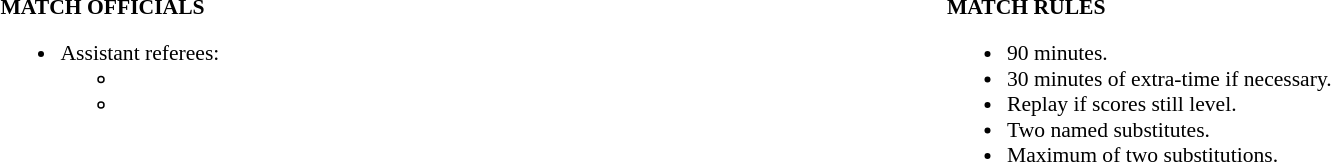<table width=100% style="font-size: 90%">
<tr>
<td width=50% valign=top><br><strong>MATCH OFFICIALS</strong><ul><li>Assistant referees:<ul><li></li><li></li></ul></li></ul></td>
<td style="width:50%; vertical-align:top;"><br><strong>MATCH RULES</strong><ul><li>90 minutes.</li><li>30 minutes of extra-time if necessary.</li><li>Replay if scores still level.</li><li>Two named substitutes.</li><li>Maximum of two substitutions.</li></ul></td>
</tr>
</table>
